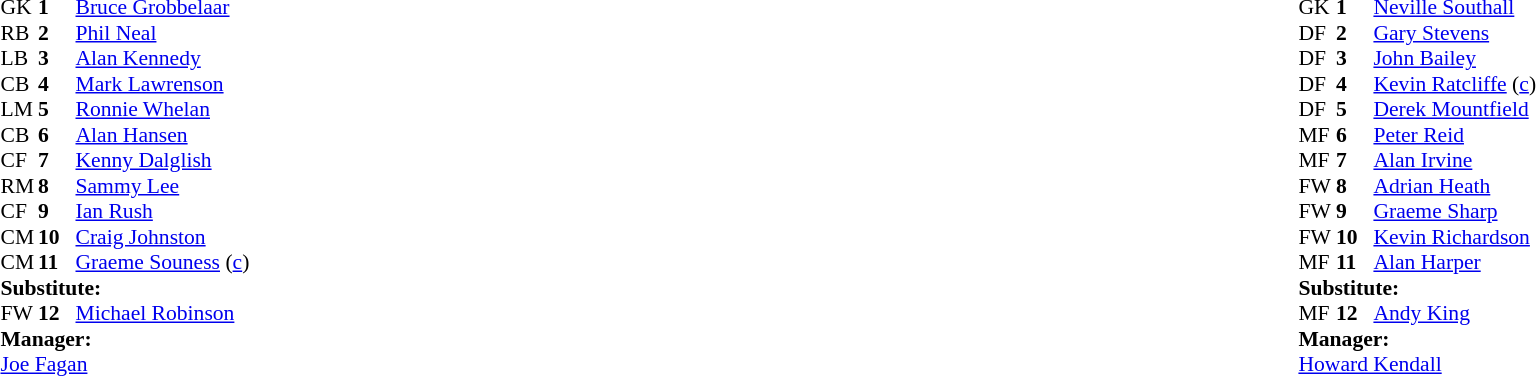<table width="100%">
<tr>
<td valign="top" width="50%"><br><table style="font-size: 90%" cellspacing="0" cellpadding="0">
<tr>
<td colspan="4"></td>
</tr>
<tr>
<th width="25"></th>
<th width="25"></th>
</tr>
<tr>
<td>GK</td>
<td><strong>1</strong></td>
<td> <a href='#'>Bruce Grobbelaar</a></td>
</tr>
<tr>
<td>RB</td>
<td><strong>2</strong></td>
<td> <a href='#'>Phil Neal</a></td>
</tr>
<tr>
<td>LB</td>
<td><strong>3</strong></td>
<td> <a href='#'>Alan Kennedy</a></td>
</tr>
<tr>
<td>CB</td>
<td><strong>4</strong></td>
<td> <a href='#'>Mark Lawrenson</a></td>
</tr>
<tr>
<td>LM</td>
<td><strong>5</strong></td>
<td> <a href='#'>Ronnie Whelan</a></td>
</tr>
<tr>
<td>CB</td>
<td><strong>6</strong></td>
<td> <a href='#'>Alan Hansen</a></td>
</tr>
<tr>
<td>CF</td>
<td><strong>7</strong></td>
<td> <a href='#'>Kenny Dalglish</a></td>
</tr>
<tr>
<td>RM</td>
<td><strong>8</strong></td>
<td> <a href='#'>Sammy Lee</a></td>
</tr>
<tr>
<td>CF</td>
<td><strong>9</strong></td>
<td> <a href='#'>Ian Rush</a></td>
</tr>
<tr>
<td>CM</td>
<td><strong>10</strong></td>
<td> <a href='#'>Craig Johnston</a></td>
</tr>
<tr>
<td>CM</td>
<td><strong>11</strong></td>
<td> <a href='#'>Graeme Souness</a> (<a href='#'>c</a>)</td>
</tr>
<tr>
<td colspan=4><strong>Substitute:</strong></td>
</tr>
<tr>
<td>FW</td>
<td><strong>12</strong></td>
<td> <a href='#'>Michael Robinson</a></td>
</tr>
<tr>
<td colspan=4><strong>Manager:</strong></td>
</tr>
<tr>
<td colspan="4"> <a href='#'>Joe Fagan</a></td>
</tr>
</table>
</td>
<td style="vertical-align:top; width:50%;"><br><table cellspacing="0" cellpadding="0" style="font-size:90%; margin:auto;">
<tr>
<td colspan="4"></td>
</tr>
<tr>
<th width="25"></th>
<th width="25"></th>
</tr>
<tr>
<td>GK</td>
<td><strong>1</strong></td>
<td> <a href='#'>Neville Southall</a></td>
</tr>
<tr>
<td>DF</td>
<td><strong>2</strong></td>
<td> <a href='#'>Gary Stevens</a></td>
</tr>
<tr>
<td>DF</td>
<td><strong>3</strong></td>
<td> <a href='#'>John Bailey</a></td>
</tr>
<tr>
<td>DF</td>
<td><strong>4</strong></td>
<td> <a href='#'>Kevin Ratcliffe</a> (<a href='#'>c</a>)</td>
</tr>
<tr>
<td>DF</td>
<td><strong>5</strong></td>
<td> <a href='#'>Derek Mountfield</a></td>
</tr>
<tr>
<td>MF</td>
<td><strong>6</strong></td>
<td> <a href='#'>Peter Reid</a></td>
</tr>
<tr>
<td>MF</td>
<td><strong>7</strong></td>
<td> <a href='#'>Alan Irvine</a> </td>
</tr>
<tr>
<td>FW</td>
<td><strong>8</strong></td>
<td> <a href='#'>Adrian Heath</a></td>
</tr>
<tr>
<td>FW</td>
<td><strong>9</strong></td>
<td> <a href='#'>Graeme Sharp</a></td>
</tr>
<tr>
<td>FW</td>
<td><strong>10</strong></td>
<td> <a href='#'>Kevin Richardson</a></td>
</tr>
<tr>
<td>MF</td>
<td><strong>11</strong></td>
<td> <a href='#'>Alan Harper</a></td>
</tr>
<tr>
<td colspan=4><strong>Substitute:</strong></td>
</tr>
<tr>
<td>MF</td>
<td><strong>12</strong></td>
<td> <a href='#'>Andy King</a> </td>
</tr>
<tr>
<td colspan=4><strong>Manager:</strong></td>
</tr>
<tr>
<td colspan="4"> <a href='#'>Howard Kendall</a></td>
</tr>
</table>
</td>
</tr>
</table>
